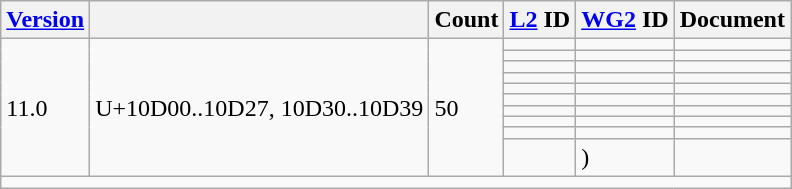<table class="wikitable collapsible sticky-header">
<tr>
<th><a href='#'>Version</a></th>
<th></th>
<th>Count</th>
<th><a href='#'>L2</a> ID</th>
<th><a href='#'>WG2</a> ID</th>
<th>Document</th>
</tr>
<tr>
<td rowspan="10">11.0</td>
<td rowspan="10">U+10D00..10D27, 10D30..10D39</td>
<td rowspan="10">50</td>
<td></td>
<td></td>
<td></td>
</tr>
<tr>
<td></td>
<td></td>
<td></td>
</tr>
<tr>
<td></td>
<td></td>
<td></td>
</tr>
<tr>
<td></td>
<td></td>
<td></td>
</tr>
<tr>
<td></td>
<td></td>
<td></td>
</tr>
<tr>
<td></td>
<td></td>
<td></td>
</tr>
<tr>
<td></td>
<td></td>
<td></td>
</tr>
<tr>
<td></td>
<td></td>
<td></td>
</tr>
<tr>
<td></td>
<td></td>
<td></td>
</tr>
<tr>
<td></td>
<td> )</td>
<td></td>
</tr>
<tr class="sortbottom">
<td colspan="6"></td>
</tr>
</table>
